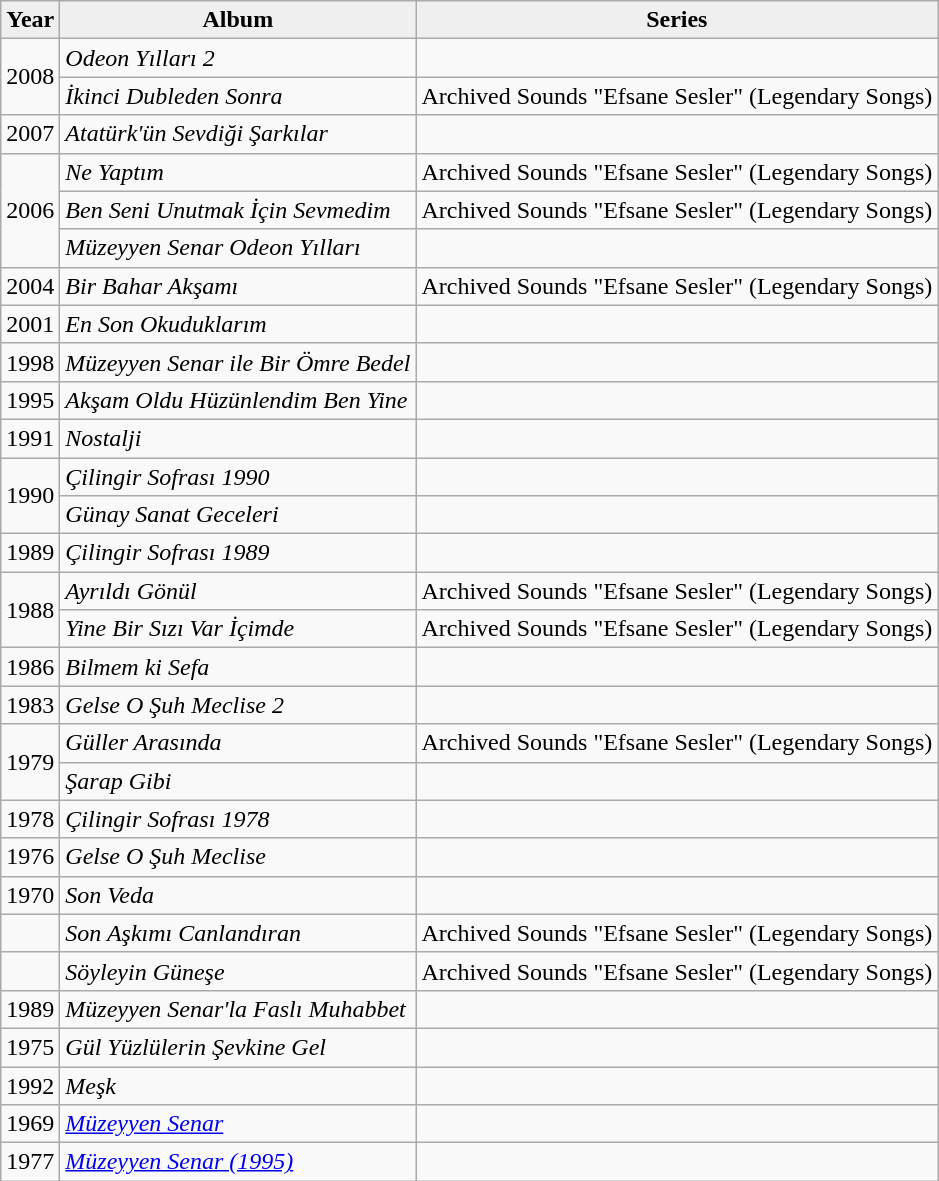<table class="wikitable">
<tr>
<th style="background:#efefef;">Year</th>
<th style="background:#efefef;">Album</th>
<th style="background:#efefef;">Series</th>
</tr>
<tr>
<td rowspan=2>2008</td>
<td><em>Odeon Yılları 2</em></td>
<td></td>
</tr>
<tr>
<td><em>İkinci Dubleden Sonra</em></td>
<td>Archived Sounds "Efsane Sesler" (Legendary Songs)</td>
</tr>
<tr>
<td>2007</td>
<td><em>Atatürk'ün Sevdiği Şarkılar</em></td>
<td></td>
</tr>
<tr>
<td rowspan=3>2006</td>
<td><em>Ne Yaptım</em></td>
<td>Archived Sounds "Efsane Sesler" (Legendary Songs)</td>
</tr>
<tr>
<td><em>Ben Seni Unutmak İçin Sevmedim</em></td>
<td>Archived Sounds "Efsane Sesler" (Legendary Songs)</td>
</tr>
<tr>
<td><em>Müzeyyen Senar Odeon Yılları</em></td>
<td></td>
</tr>
<tr>
<td>2004</td>
<td><em>Bir Bahar Akşamı</em></td>
<td>Archived Sounds "Efsane Sesler" (Legendary Songs)</td>
</tr>
<tr>
<td>2001</td>
<td><em>En Son Okuduklarım</em></td>
<td></td>
</tr>
<tr>
<td>1998</td>
<td><em>Müzeyyen Senar ile Bir Ömre Bedel</em></td>
<td></td>
</tr>
<tr>
<td>1995</td>
<td><em>Akşam Oldu Hüzünlendim Ben Yine</em></td>
<td></td>
</tr>
<tr>
<td>1991</td>
<td><em>Nostalji</em></td>
<td></td>
</tr>
<tr>
<td rowspan=2>1990</td>
<td><em>Çilingir Sofrası 1990</em></td>
<td></td>
</tr>
<tr>
<td><em>Günay Sanat Geceleri</em></td>
<td></td>
</tr>
<tr>
<td>1989</td>
<td><em>Çilingir Sofrası 1989</em></td>
<td></td>
</tr>
<tr>
<td rowspan=2>1988</td>
<td><em>Ayrıldı Gönül</em></td>
<td>Archived Sounds "Efsane Sesler" (Legendary Songs)</td>
</tr>
<tr>
<td><em>Yine Bir Sızı Var İçimde</em></td>
<td>Archived Sounds "Efsane Sesler" (Legendary Songs)</td>
</tr>
<tr>
<td>1986</td>
<td><em>Bilmem ki Sefa</em></td>
<td></td>
</tr>
<tr>
<td>1983</td>
<td><em>Gelse O Şuh Meclise 2</em></td>
<td></td>
</tr>
<tr>
<td rowspan=2>1979</td>
<td><em>Güller Arasında</em></td>
<td>Archived Sounds "Efsane Sesler" (Legendary Songs)</td>
</tr>
<tr>
<td><em>Şarap Gibi</em></td>
<td></td>
</tr>
<tr>
<td>1978</td>
<td><em>Çilingir Sofrası 1978</em></td>
<td></td>
</tr>
<tr>
<td>1976</td>
<td><em>Gelse O Şuh Meclise</em></td>
<td></td>
</tr>
<tr>
<td>1970</td>
<td><em>Son Veda</em></td>
<td></td>
</tr>
<tr>
<td></td>
<td><em>Son Aşkımı Canlandıran</em></td>
<td>Archived Sounds "Efsane Sesler" (Legendary Songs)</td>
</tr>
<tr>
<td></td>
<td><em>Söyleyin Güneşe</em></td>
<td>Archived Sounds "Efsane Sesler" (Legendary Songs)</td>
</tr>
<tr>
<td>1989</td>
<td><em>Müzeyyen Senar'la Faslı Muhabbet</em></td>
<td></td>
</tr>
<tr>
<td>1975</td>
<td><em>Gül Yüzlülerin Şevkine Gel</em></td>
<td></td>
</tr>
<tr>
<td>1992</td>
<td><em>Meşk</em></td>
<td></td>
</tr>
<tr>
<td>1969</td>
<td><em><a href='#'>Müzeyyen Senar</a></em></td>
<td></td>
</tr>
<tr>
<td>1977</td>
<td><em><a href='#'>Müzeyyen Senar (1995)</a></em></td>
<td></td>
</tr>
</table>
